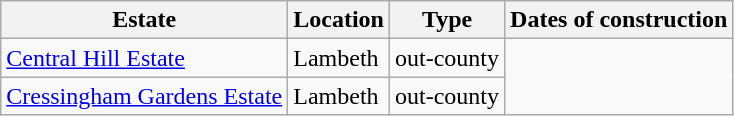<table class="wikitable sortable">
<tr>
<th>Estate</th>
<th>Location</th>
<th>Type</th>
<th>Dates of construction</th>
</tr>
<tr>
<td><a href='#'>Central Hill Estate</a></td>
<td>Lambeth</td>
<td>out-county</td>
</tr>
<tr>
<td><a href='#'>Cressingham Gardens Estate</a></td>
<td>Lambeth</td>
<td>out-county</td>
</tr>
</table>
